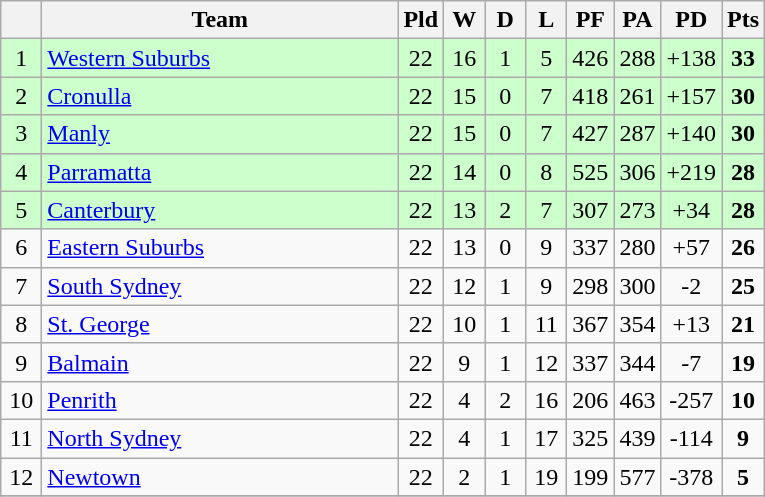<table class="wikitable" style="text-align:center;">
<tr>
<th width=20 abbr="Position×"></th>
<th width=230>Team</th>
<th width=20 abbr="Played">Pld</th>
<th width=20 abbr="Won">W</th>
<th width=20 abbr="Drawn">D</th>
<th width=20 abbr="Lost">L</th>
<th width=20 abbr="Points for">PF</th>
<th width=20 abbr="Points against">PA</th>
<th width=20 abbr="Points difference">PD</th>
<th width=20 abbr="Points">Pts</th>
</tr>
<tr style="background: #ccffcc;">
<td>1</td>
<td style="text-align:left;"> <a href='#'>Western Suburbs</a></td>
<td>22</td>
<td>16</td>
<td>1</td>
<td>5</td>
<td>426</td>
<td>288</td>
<td>+138</td>
<td><strong>33</strong></td>
</tr>
<tr style="background: #ccffcc;">
<td>2</td>
<td style="text-align:left;"> <a href='#'>Cronulla</a></td>
<td>22</td>
<td>15</td>
<td>0</td>
<td>7</td>
<td>418</td>
<td>261</td>
<td>+157</td>
<td><strong>30</strong></td>
</tr>
<tr style="background: #ccffcc;">
<td>3</td>
<td style="text-align:left;"> <a href='#'>Manly</a></td>
<td>22</td>
<td>15</td>
<td>0</td>
<td>7</td>
<td>427</td>
<td>287</td>
<td>+140</td>
<td><strong>30</strong></td>
</tr>
<tr style="background: #ccffcc;">
<td>4</td>
<td style="text-align:left;"> <a href='#'>Parramatta</a></td>
<td>22</td>
<td>14</td>
<td>0</td>
<td>8</td>
<td>525</td>
<td>306</td>
<td>+219</td>
<td><strong>28</strong></td>
</tr>
<tr style="background: #ccffcc;">
<td>5</td>
<td style="text-align:left;"> <a href='#'>Canterbury</a></td>
<td>22</td>
<td>13</td>
<td>2</td>
<td>7</td>
<td>307</td>
<td>273</td>
<td>+34</td>
<td><strong>28</strong></td>
</tr>
<tr>
<td>6</td>
<td style="text-align:left;"> <a href='#'>Eastern Suburbs</a></td>
<td>22</td>
<td>13</td>
<td>0</td>
<td>9</td>
<td>337</td>
<td>280</td>
<td>+57</td>
<td><strong>26</strong></td>
</tr>
<tr>
<td>7</td>
<td style="text-align:left;"> <a href='#'>South Sydney</a></td>
<td>22</td>
<td>12</td>
<td>1</td>
<td>9</td>
<td>298</td>
<td>300</td>
<td>-2</td>
<td><strong>25</strong></td>
</tr>
<tr>
<td>8</td>
<td style="text-align:left;"> <a href='#'>St. George</a></td>
<td>22</td>
<td>10</td>
<td>1</td>
<td>11</td>
<td>367</td>
<td>354</td>
<td>+13</td>
<td><strong>21</strong></td>
</tr>
<tr>
<td>9</td>
<td style="text-align:left;"> <a href='#'>Balmain</a></td>
<td>22</td>
<td>9</td>
<td>1</td>
<td>12</td>
<td>337</td>
<td>344</td>
<td>-7</td>
<td><strong>19</strong></td>
</tr>
<tr>
<td>10</td>
<td style="text-align:left;"> <a href='#'>Penrith</a></td>
<td>22</td>
<td>4</td>
<td>2</td>
<td>16</td>
<td>206</td>
<td>463</td>
<td>-257</td>
<td><strong>10</strong></td>
</tr>
<tr>
<td>11</td>
<td style="text-align:left;"> <a href='#'>North Sydney</a></td>
<td>22</td>
<td>4</td>
<td>1</td>
<td>17</td>
<td>325</td>
<td>439</td>
<td>-114</td>
<td><strong>9</strong></td>
</tr>
<tr>
<td>12</td>
<td style="text-align:left;"> <a href='#'>Newtown</a></td>
<td>22</td>
<td>2</td>
<td>1</td>
<td>19</td>
<td>199</td>
<td>577</td>
<td>-378</td>
<td><strong>5</strong></td>
</tr>
<tr>
</tr>
</table>
